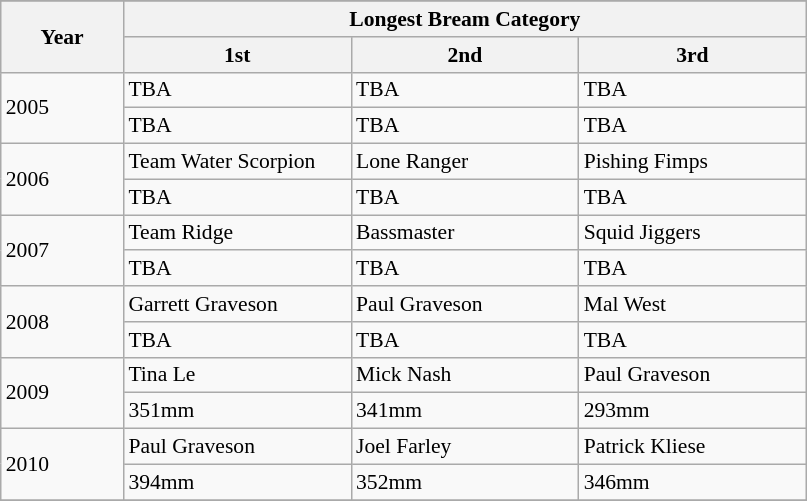<table class="wikitable" align=center style="font-size:90%;">
<tr>
</tr>
<tr bgcolor="#efefef">
<th rowspan=2 width=75px>Year</th>
<th colspan=3 width=435px>Longest Bream Category</th>
</tr>
<tr>
<th width=145px>1st</th>
<th width=145px>2nd</th>
<th width=145px>3rd</th>
</tr>
<tr>
<td rowspan="2">2005</td>
<td>TBA</td>
<td>TBA</td>
<td>TBA</td>
</tr>
<tr>
<td>TBA</td>
<td>TBA</td>
<td>TBA</td>
</tr>
<tr>
<td rowspan="2">2006</td>
<td>Team Water Scorpion</td>
<td>Lone Ranger</td>
<td>Pishing Fimps</td>
</tr>
<tr>
<td>TBA</td>
<td>TBA</td>
<td>TBA</td>
</tr>
<tr>
<td rowspan="2">2007</td>
<td>Team Ridge</td>
<td>Bassmaster</td>
<td>Squid Jiggers</td>
</tr>
<tr>
<td>TBA</td>
<td>TBA</td>
<td>TBA</td>
</tr>
<tr>
<td rowspan="2">2008</td>
<td>Garrett Graveson</td>
<td>Paul Graveson</td>
<td>Mal West</td>
</tr>
<tr>
<td>TBA</td>
<td>TBA</td>
<td>TBA</td>
</tr>
<tr>
<td rowspan="2">2009</td>
<td>Tina Le</td>
<td>Mick Nash</td>
<td>Paul Graveson</td>
</tr>
<tr>
<td>351mm</td>
<td>341mm</td>
<td>293mm</td>
</tr>
<tr>
<td rowspan="2">2010</td>
<td>Paul Graveson</td>
<td>Joel Farley</td>
<td>Patrick Kliese</td>
</tr>
<tr>
<td>394mm</td>
<td>352mm</td>
<td>346mm</td>
</tr>
<tr>
</tr>
</table>
